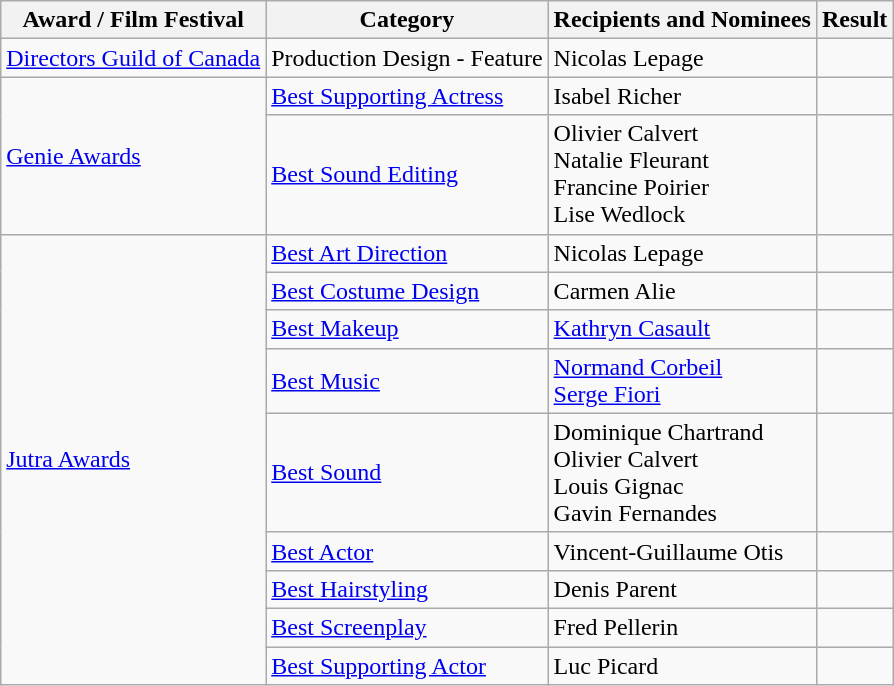<table class="wikitable">
<tr>
<th>Award / Film Festival</th>
<th>Category</th>
<th>Recipients and Nominees</th>
<th>Result</th>
</tr>
<tr>
<td><a href='#'>Directors Guild of Canada</a></td>
<td>Production Design - Feature</td>
<td>Nicolas Lepage</td>
<td></td>
</tr>
<tr>
<td rowspan="2"><a href='#'>Genie Awards</a></td>
<td><a href='#'>Best Supporting Actress</a></td>
<td>Isabel Richer</td>
<td></td>
</tr>
<tr>
<td><a href='#'>Best Sound Editing</a></td>
<td>Olivier Calvert<br>Natalie Fleurant<br>Francine Poirier<br>Lise Wedlock</td>
<td></td>
</tr>
<tr>
<td rowspan="9"><a href='#'>Jutra Awards</a></td>
<td><a href='#'>Best Art Direction</a></td>
<td>Nicolas Lepage</td>
<td></td>
</tr>
<tr>
<td><a href='#'>Best Costume Design</a></td>
<td>Carmen Alie</td>
<td></td>
</tr>
<tr>
<td><a href='#'>Best Makeup</a></td>
<td><a href='#'>Kathryn Casault</a></td>
<td></td>
</tr>
<tr>
<td><a href='#'>Best Music</a></td>
<td><a href='#'>Normand Corbeil</a><br><a href='#'>Serge Fiori</a></td>
<td></td>
</tr>
<tr>
<td><a href='#'>Best Sound</a></td>
<td>Dominique Chartrand<br>Olivier Calvert<br>Louis Gignac<br>Gavin Fernandes</td>
<td></td>
</tr>
<tr>
<td><a href='#'>Best Actor</a></td>
<td>Vincent-Guillaume Otis</td>
<td></td>
</tr>
<tr>
<td><a href='#'>Best Hairstyling</a></td>
<td>Denis Parent</td>
<td></td>
</tr>
<tr>
<td><a href='#'>Best Screenplay</a></td>
<td>Fred Pellerin</td>
<td></td>
</tr>
<tr>
<td><a href='#'>Best Supporting Actor</a></td>
<td>Luc Picard</td>
<td></td>
</tr>
</table>
